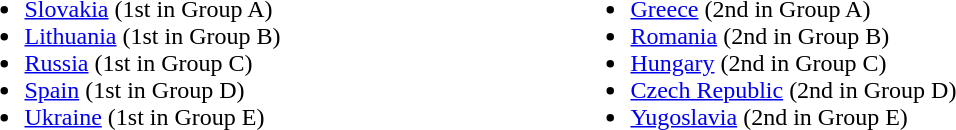<table>
<tr>
<td width = 400><br><ul><li> <a href='#'>Slovakia</a> (1st in Group A)</li><li> <a href='#'>Lithuania</a> (1st in Group B)</li><li> <a href='#'>Russia</a> (1st in Group C)</li><li> <a href='#'>Spain</a> (1st in Group D)</li><li> <a href='#'>Ukraine</a> (1st in Group E)</li></ul></td>
<td width = 400><br><ul><li> <a href='#'>Greece</a> (2nd in Group A)</li><li> <a href='#'>Romania</a> (2nd in Group B)</li><li> <a href='#'>Hungary</a> (2nd in Group C)</li><li> <a href='#'>Czech Republic</a> (2nd in Group D)</li><li> <a href='#'>Yugoslavia</a> (2nd in Group E)</li></ul></td>
</tr>
</table>
